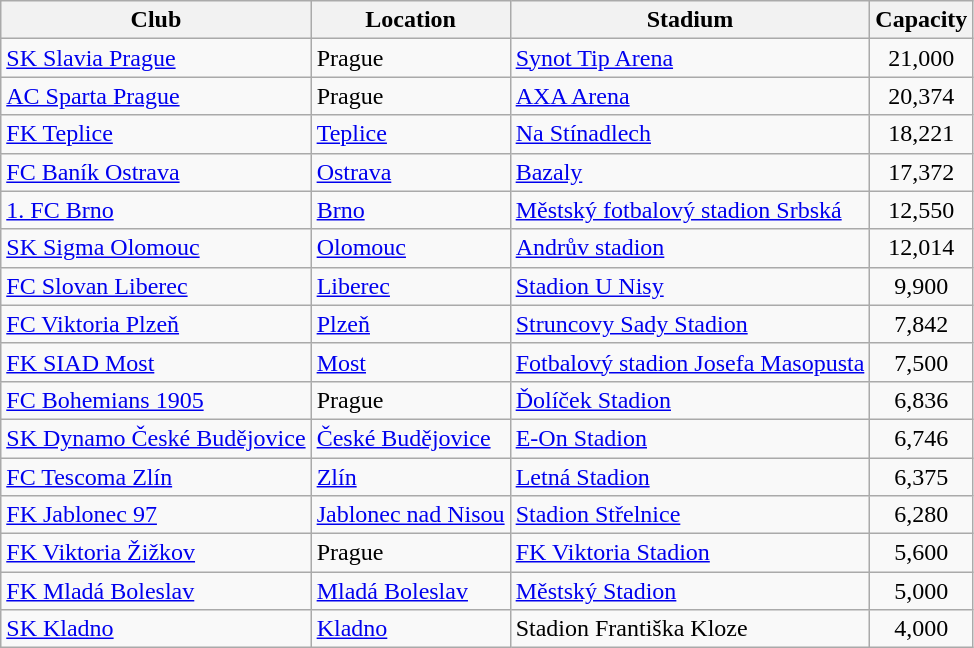<table class="wikitable sortable">
<tr>
<th>Club</th>
<th>Location</th>
<th>Stadium</th>
<th>Capacity</th>
</tr>
<tr>
<td><a href='#'>SK Slavia Prague</a></td>
<td>Prague</td>
<td><a href='#'>Synot Tip Arena</a></td>
<td align="center">21,000</td>
</tr>
<tr>
<td><a href='#'>AC Sparta Prague</a></td>
<td>Prague</td>
<td><a href='#'>AXA Arena</a></td>
<td align="center">20,374</td>
</tr>
<tr>
<td><a href='#'>FK Teplice</a></td>
<td><a href='#'>Teplice</a></td>
<td><a href='#'>Na Stínadlech</a></td>
<td align="center">18,221</td>
</tr>
<tr>
<td><a href='#'>FC Baník Ostrava</a></td>
<td><a href='#'>Ostrava</a></td>
<td><a href='#'>Bazaly</a></td>
<td align="center">17,372</td>
</tr>
<tr>
<td><a href='#'>1. FC Brno</a></td>
<td><a href='#'>Brno</a></td>
<td><a href='#'>Městský fotbalový stadion Srbská</a></td>
<td align="center">12,550</td>
</tr>
<tr>
<td><a href='#'>SK Sigma Olomouc</a></td>
<td><a href='#'>Olomouc</a></td>
<td><a href='#'>Andrův stadion</a></td>
<td align="center">12,014</td>
</tr>
<tr>
<td><a href='#'>FC Slovan Liberec</a></td>
<td><a href='#'>Liberec</a></td>
<td><a href='#'>Stadion U Nisy</a></td>
<td align="center">9,900</td>
</tr>
<tr>
<td><a href='#'>FC Viktoria Plzeň</a></td>
<td><a href='#'>Plzeň</a></td>
<td><a href='#'>Struncovy Sady Stadion</a></td>
<td align="center">7,842</td>
</tr>
<tr>
<td><a href='#'>FK SIAD Most</a></td>
<td><a href='#'>Most</a></td>
<td><a href='#'>Fotbalový stadion Josefa Masopusta</a></td>
<td align="center">7,500</td>
</tr>
<tr>
<td><a href='#'>FC Bohemians 1905</a></td>
<td>Prague</td>
<td><a href='#'>Ďolíček Stadion</a></td>
<td align="center">6,836</td>
</tr>
<tr>
<td><a href='#'>SK Dynamo České Budějovice</a></td>
<td><a href='#'>České Budějovice</a></td>
<td><a href='#'>E-On Stadion</a></td>
<td align="center">6,746</td>
</tr>
<tr>
<td><a href='#'>FC Tescoma Zlín</a></td>
<td><a href='#'>Zlín</a></td>
<td><a href='#'>Letná Stadion</a></td>
<td align="center">6,375</td>
</tr>
<tr>
<td><a href='#'>FK Jablonec 97</a></td>
<td><a href='#'>Jablonec nad Nisou</a></td>
<td><a href='#'>Stadion Střelnice</a></td>
<td align="center">6,280</td>
</tr>
<tr>
<td><a href='#'>FK Viktoria Žižkov</a></td>
<td>Prague</td>
<td><a href='#'>FK Viktoria Stadion</a></td>
<td align="center">5,600</td>
</tr>
<tr>
<td><a href='#'>FK Mladá Boleslav</a></td>
<td><a href='#'>Mladá Boleslav</a></td>
<td><a href='#'>Městský Stadion</a></td>
<td align="center">5,000</td>
</tr>
<tr>
<td><a href='#'>SK Kladno</a></td>
<td><a href='#'>Kladno</a></td>
<td>Stadion Františka Kloze</td>
<td align="center">4,000</td>
</tr>
</table>
